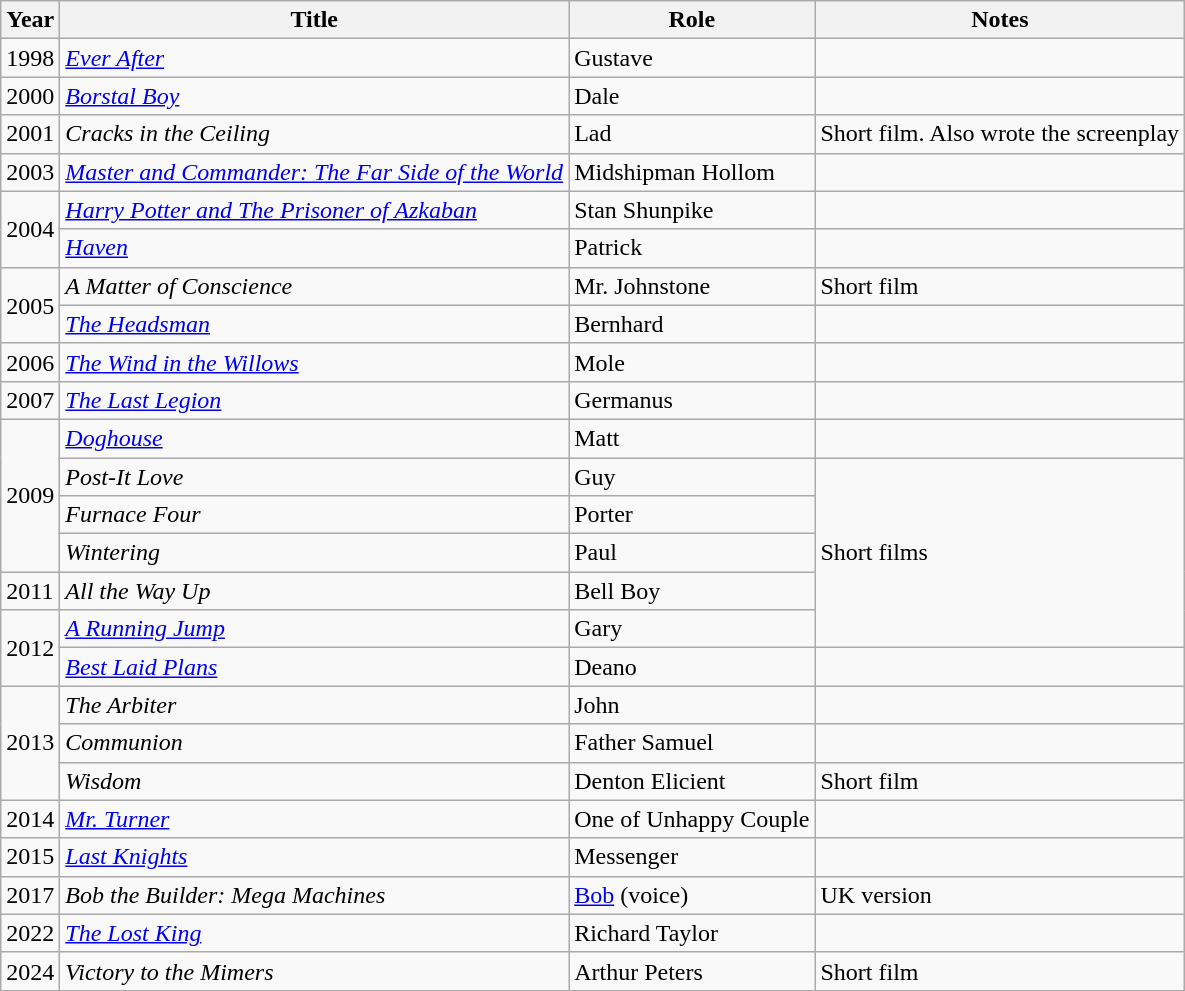<table class="wikitable sortable">
<tr>
<th>Year</th>
<th>Title</th>
<th>Role</th>
<th>Notes</th>
</tr>
<tr>
<td>1998</td>
<td><em><a href='#'>Ever After</a></em></td>
<td>Gustave</td>
<td></td>
</tr>
<tr>
<td>2000</td>
<td><em><a href='#'>Borstal Boy</a></em></td>
<td>Dale</td>
<td></td>
</tr>
<tr>
<td>2001</td>
<td><em>Cracks in the Ceiling</em></td>
<td>Lad</td>
<td>Short film. Also wrote the screenplay</td>
</tr>
<tr>
<td>2003</td>
<td><em><a href='#'>Master and Commander: The Far Side of the World</a></em></td>
<td>Midshipman Hollom</td>
<td></td>
</tr>
<tr>
<td rowspan="2">2004</td>
<td><em><a href='#'>Harry Potter and The Prisoner of Azkaban</a></em></td>
<td>Stan Shunpike</td>
<td></td>
</tr>
<tr>
<td><em><a href='#'>Haven</a></em></td>
<td>Patrick</td>
<td></td>
</tr>
<tr>
<td rowspan="2">2005</td>
<td><em>A Matter of Conscience</em></td>
<td>Mr. Johnstone</td>
<td>Short film</td>
</tr>
<tr>
<td><em><a href='#'>The Headsman</a></em></td>
<td>Bernhard</td>
<td></td>
</tr>
<tr>
<td>2006</td>
<td><em><a href='#'>The Wind in the Willows</a></em></td>
<td>Mole</td>
<td></td>
</tr>
<tr>
<td>2007</td>
<td><em><a href='#'>The Last Legion</a></em></td>
<td>Germanus</td>
<td></td>
</tr>
<tr>
<td rowspan="4">2009</td>
<td><em><a href='#'>Doghouse</a></em></td>
<td>Matt</td>
<td></td>
</tr>
<tr>
<td><em>Post-It Love</em></td>
<td>Guy</td>
<td rowspan="5">Short films</td>
</tr>
<tr>
<td><em>Furnace Four</em></td>
<td>Porter</td>
</tr>
<tr>
<td><em>Wintering</em></td>
<td>Paul</td>
</tr>
<tr>
<td>2011</td>
<td><em>All the Way Up</em></td>
<td>Bell Boy</td>
</tr>
<tr>
<td rowspan="2">2012</td>
<td><em><a href='#'>A Running Jump</a></em></td>
<td>Gary</td>
</tr>
<tr>
<td><em><a href='#'>Best Laid Plans</a></em></td>
<td>Deano</td>
<td></td>
</tr>
<tr>
<td rowspan="3">2013</td>
<td><em>The Arbiter</em></td>
<td>John</td>
<td></td>
</tr>
<tr>
<td><em>Communion</em></td>
<td>Father Samuel</td>
<td></td>
</tr>
<tr>
<td><em>Wisdom</em></td>
<td>Denton Elicient</td>
<td>Short film</td>
</tr>
<tr>
<td>2014</td>
<td><em><a href='#'>Mr. Turner</a></em></td>
<td>One of Unhappy Couple</td>
<td></td>
</tr>
<tr>
<td>2015</td>
<td><em><a href='#'>Last Knights</a></em></td>
<td>Messenger</td>
<td></td>
</tr>
<tr>
<td>2017</td>
<td><em>Bob the Builder: Mega Machines</em></td>
<td><a href='#'>Bob</a> (voice)</td>
<td>UK version</td>
</tr>
<tr>
<td>2022</td>
<td><em><a href='#'>The Lost King</a></em></td>
<td>Richard Taylor</td>
<td></td>
</tr>
<tr>
<td>2024</td>
<td><em>Victory to the Mimers</em></td>
<td>Arthur Peters</td>
<td>Short film</td>
</tr>
</table>
